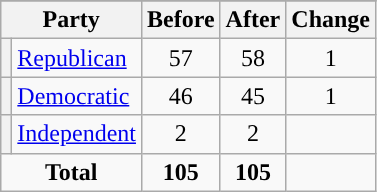<table class="wikitable" style="text-align:center;">
<tr>
</tr>
<tr>
<th colspan=2>Party</th>
<th>Before</th>
<th>After</th>
<th>Change</th>
</tr>
<tr>
<th style="background-color:"></th>
<td style="text-align:left;"><a href='#'>Republican</a></td>
<td>57</td>
<td>58</td>
<td> 1</td>
</tr>
<tr>
<th style="background-color:"></th>
<td style="text-align:left;"><a href='#'>Democratic</a></td>
<td>46</td>
<td>45</td>
<td> 1</td>
</tr>
<tr>
<th style="background-color:"></th>
<td style="text-align:left;"><a href='#'>Independent</a></td>
<td>2</td>
<td>2</td>
<td></td>
</tr>
<tr>
<td colspan=2><strong>Total</strong></td>
<td><strong>105</strong></td>
<td><strong>105</strong></td>
</tr>
</table>
